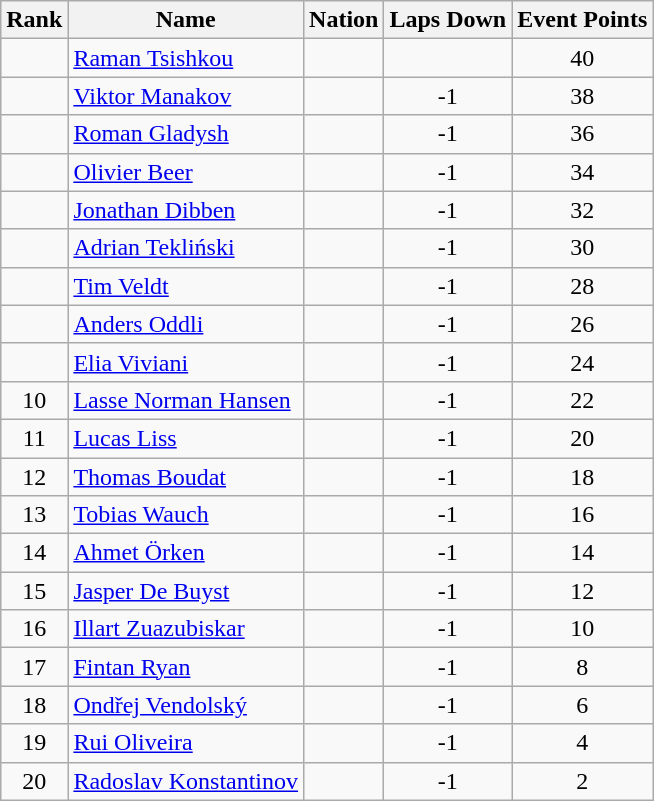<table class="wikitable sortable" style="text-align:center">
<tr>
<th>Rank</th>
<th>Name</th>
<th>Nation</th>
<th>Laps Down</th>
<th>Event Points</th>
</tr>
<tr>
<td></td>
<td align=left><a href='#'>Raman Tsishkou</a></td>
<td align=left></td>
<td></td>
<td>40</td>
</tr>
<tr>
<td></td>
<td align=left><a href='#'>Viktor Manakov</a></td>
<td align=left></td>
<td>-1</td>
<td>38</td>
</tr>
<tr>
<td></td>
<td align=left><a href='#'>Roman Gladysh</a></td>
<td align=left></td>
<td>-1</td>
<td>36</td>
</tr>
<tr>
<td></td>
<td align=left><a href='#'>Olivier Beer</a></td>
<td align=left></td>
<td>-1</td>
<td>34</td>
</tr>
<tr>
<td></td>
<td align=left><a href='#'>Jonathan Dibben</a></td>
<td align=left></td>
<td>-1</td>
<td>32</td>
</tr>
<tr>
<td></td>
<td align=left><a href='#'>Adrian Tekliński</a></td>
<td align=left></td>
<td>-1</td>
<td>30</td>
</tr>
<tr>
<td></td>
<td align=left><a href='#'>Tim Veldt</a></td>
<td align=left></td>
<td>-1</td>
<td>28</td>
</tr>
<tr>
<td></td>
<td align=left><a href='#'>Anders Oddli</a></td>
<td align=left></td>
<td>-1</td>
<td>26</td>
</tr>
<tr>
<td></td>
<td align=left><a href='#'>Elia Viviani</a></td>
<td align=left></td>
<td>-1</td>
<td>24</td>
</tr>
<tr>
<td>10</td>
<td align=left><a href='#'>Lasse Norman Hansen</a></td>
<td align=left></td>
<td>-1</td>
<td>22</td>
</tr>
<tr>
<td>11</td>
<td align=left><a href='#'>Lucas Liss</a></td>
<td align=left></td>
<td>-1</td>
<td>20</td>
</tr>
<tr>
<td>12</td>
<td align=left><a href='#'>Thomas Boudat</a></td>
<td align=left></td>
<td>-1</td>
<td>18</td>
</tr>
<tr>
<td>13</td>
<td align=left><a href='#'>Tobias Wauch</a></td>
<td align=left></td>
<td>-1</td>
<td>16</td>
</tr>
<tr>
<td>14</td>
<td align=left><a href='#'>Ahmet Örken</a></td>
<td align=left></td>
<td>-1</td>
<td>14</td>
</tr>
<tr>
<td>15</td>
<td align=left><a href='#'>Jasper De Buyst</a></td>
<td align=left></td>
<td>-1</td>
<td>12</td>
</tr>
<tr>
<td>16</td>
<td align=left><a href='#'>Illart Zuazubiskar</a></td>
<td align=left></td>
<td>-1</td>
<td>10</td>
</tr>
<tr>
<td>17</td>
<td align=left><a href='#'>Fintan Ryan</a></td>
<td align=left></td>
<td>-1</td>
<td>8</td>
</tr>
<tr>
<td>18</td>
<td align=left><a href='#'>Ondřej Vendolský</a></td>
<td align=left></td>
<td>-1</td>
<td>6</td>
</tr>
<tr>
<td>19</td>
<td align=left><a href='#'>Rui Oliveira</a></td>
<td align=left></td>
<td>-1</td>
<td>4</td>
</tr>
<tr>
<td>20</td>
<td align=left><a href='#'>Radoslav Konstantinov</a></td>
<td align=left></td>
<td>-1</td>
<td>2</td>
</tr>
</table>
